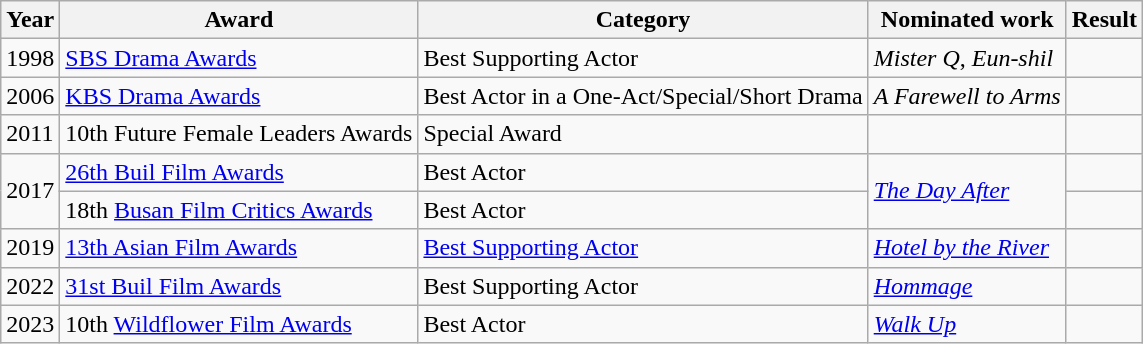<table class="wikitable sortable">
<tr>
<th scope="col">Year</th>
<th>Award</th>
<th scope="col">Category</th>
<th>Nominated work</th>
<th scope="col">Result</th>
</tr>
<tr>
<td>1998</td>
<td><a href='#'>SBS Drama Awards</a></td>
<td>Best Supporting Actor</td>
<td><em>Mister Q</em>, <em>Eun-shil</em></td>
<td></td>
</tr>
<tr>
<td>2006</td>
<td><a href='#'>KBS Drama Awards</a></td>
<td>Best Actor in a One-Act/Special/Short Drama</td>
<td><em>A Farewell to Arms</em></td>
<td></td>
</tr>
<tr>
<td>2011</td>
<td>10th Future Female Leaders Awards</td>
<td>Special Award</td>
<td></td>
<td></td>
</tr>
<tr>
<td rowspan="2">2017</td>
<td><a href='#'>26th Buil Film Awards</a></td>
<td>Best Actor</td>
<td rowspan="2"><em><a href='#'>The Day After</a></em></td>
<td></td>
</tr>
<tr>
<td>18th <a href='#'>Busan Film Critics Awards</a></td>
<td>Best Actor</td>
<td></td>
</tr>
<tr>
<td>2019</td>
<td><a href='#'>13th Asian Film Awards</a></td>
<td><a href='#'>Best Supporting Actor</a></td>
<td><em><a href='#'>Hotel by the River</a></em></td>
<td></td>
</tr>
<tr>
<td>2022</td>
<td><a href='#'>31st Buil Film Awards</a></td>
<td>Best Supporting Actor</td>
<td><em><a href='#'>Hommage</a></em></td>
<td></td>
</tr>
<tr>
<td>2023</td>
<td>10th <a href='#'>Wildflower Film Awards</a></td>
<td>Best Actor</td>
<td><em><a href='#'>Walk Up</a></em></td>
<td></td>
</tr>
</table>
